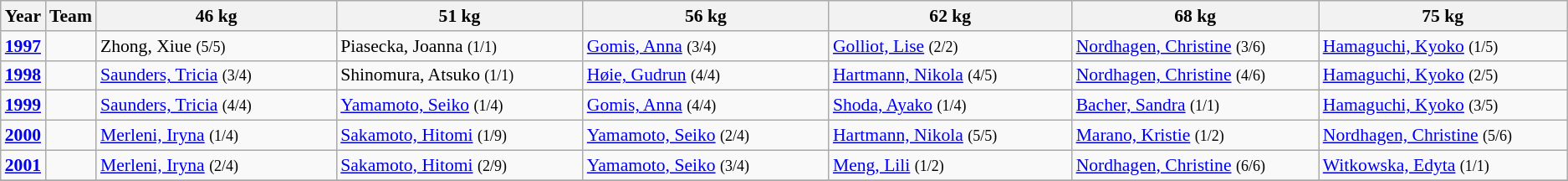<table class="wikitable sortable" style="font-size: 90%">
<tr>
<th>Year</th>
<th>Team</th>
<th width=300>46 kg</th>
<th width=300>51 kg</th>
<th width=300>56 kg</th>
<th width=300>62 kg</th>
<th width=300>68 kg</th>
<th width=300>75 kg</th>
</tr>
<tr>
<td><strong><a href='#'>1997</a></strong></td>
<td></td>
<td> Zhong, Xiue <small>(5/5)</small></td>
<td> Piasecka, Joanna <small>(1/1)</small></td>
<td> <a href='#'>Gomis, Anna</a> <small>(3/4)</small></td>
<td> <a href='#'>Golliot, Lise</a> <small>(2/2)</small></td>
<td> <a href='#'>Nordhagen, Christine</a> <small>(3/6)</small></td>
<td> <a href='#'>Hamaguchi, Kyoko</a> <small>(1/5)</small></td>
</tr>
<tr>
<td><strong><a href='#'>1998</a></strong></td>
<td></td>
<td> <a href='#'>Saunders, Tricia</a> <small>(3/4)</small></td>
<td> Shinomura, Atsuko <small>(1/1)</small></td>
<td> <a href='#'>Høie, Gudrun</a> <small>(4/4)</small></td>
<td> <a href='#'>Hartmann, Nikola</a> <small>(4/5)</small></td>
<td> <a href='#'>Nordhagen, Christine</a> <small>(4/6)</small></td>
<td> <a href='#'>Hamaguchi, Kyoko</a> <small>(2/5)</small></td>
</tr>
<tr>
<td><strong><a href='#'>1999</a></strong></td>
<td></td>
<td> <a href='#'>Saunders, Tricia</a> <small>(4/4)</small></td>
<td> <a href='#'>Yamamoto, Seiko</a> <small>(1/4)</small></td>
<td> <a href='#'>Gomis, Anna</a> <small>(4/4)</small></td>
<td> <a href='#'>Shoda, Ayako</a> <small>(1/4)</small></td>
<td> <a href='#'>Bacher, Sandra</a> <small>(1/1)</small></td>
<td> <a href='#'>Hamaguchi, Kyoko</a> <small>(3/5)</small></td>
</tr>
<tr>
<td><strong><a href='#'>2000</a></strong></td>
<td></td>
<td> <a href='#'>Merleni, Iryna</a> <small>(1/4)</small></td>
<td> <a href='#'>Sakamoto, Hitomi</a> <small>(1/9)</small></td>
<td> <a href='#'>Yamamoto, Seiko</a> <small>(2/4)</small></td>
<td> <a href='#'>Hartmann, Nikola</a> <small>(5/5)</small></td>
<td> <a href='#'>Marano, Kristie</a> <small>(1/2)</small></td>
<td> <a href='#'>Nordhagen, Christine</a> <small>(5/6)</small></td>
</tr>
<tr>
<td><strong><a href='#'>2001</a></strong></td>
<td></td>
<td> <a href='#'>Merleni, Iryna</a> <small>(2/4)</small></td>
<td> <a href='#'>Sakamoto, Hitomi</a> <small>(2/9)</small></td>
<td> <a href='#'>Yamamoto, Seiko</a> <small>(3/4)</small></td>
<td> <a href='#'>Meng, Lili</a> <small>(1/2)</small></td>
<td> <a href='#'>Nordhagen, Christine</a> <small>(6/6)</small></td>
<td> <a href='#'>Witkowska, Edyta</a> <small>(1/1)</small></td>
</tr>
<tr>
</tr>
</table>
